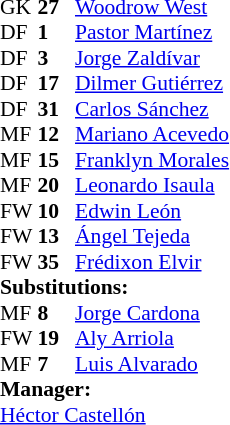<table style = "font-size: 90%" cellspacing = "0" cellpadding = "0">
<tr>
<td colspan = 4></td>
</tr>
<tr>
<th style="width:25px;"></th>
<th style="width:25px;"></th>
</tr>
<tr>
<td>GK</td>
<td><strong>27</strong></td>
<td> <a href='#'>Woodrow West</a></td>
</tr>
<tr>
<td>DF</td>
<td><strong>1</strong></td>
<td> <a href='#'>Pastor Martínez</a></td>
<td></td>
<td></td>
</tr>
<tr>
<td>DF</td>
<td><strong>3</strong></td>
<td> <a href='#'>Jorge Zaldívar</a></td>
</tr>
<tr>
<td>DF</td>
<td><strong>17</strong></td>
<td> <a href='#'>Dilmer Gutiérrez</a></td>
</tr>
<tr>
<td>DF</td>
<td><strong>31</strong></td>
<td> <a href='#'>Carlos Sánchez</a></td>
</tr>
<tr>
<td>MF</td>
<td><strong>12</strong></td>
<td> <a href='#'>Mariano Acevedo</a></td>
</tr>
<tr>
<td>MF</td>
<td><strong>15</strong></td>
<td> <a href='#'>Franklyn Morales</a></td>
</tr>
<tr>
<td>MF</td>
<td><strong>20</strong></td>
<td> <a href='#'>Leonardo Isaula</a></td>
<td></td>
<td></td>
</tr>
<tr>
<td>FW</td>
<td><strong>10</strong></td>
<td> <a href='#'>Edwin León</a></td>
</tr>
<tr>
<td>FW</td>
<td><strong>13</strong></td>
<td> <a href='#'>Ángel Tejeda</a></td>
</tr>
<tr>
<td>FW</td>
<td><strong>35</strong></td>
<td> <a href='#'>Frédixon Elvir</a></td>
<td></td>
<td></td>
</tr>
<tr>
<td colspan = 3><strong>Substitutions:</strong></td>
</tr>
<tr>
<td>MF</td>
<td><strong>8</strong></td>
<td> <a href='#'>Jorge Cardona</a></td>
<td></td>
<td></td>
</tr>
<tr>
<td>FW</td>
<td><strong>19</strong></td>
<td> <a href='#'>Aly Arriola</a></td>
<td></td>
<td></td>
</tr>
<tr>
<td>MF</td>
<td><strong>7</strong></td>
<td> <a href='#'>Luis Alvarado</a></td>
<td></td>
<td></td>
</tr>
<tr>
<td colspan = 3><strong>Manager:</strong></td>
</tr>
<tr>
<td colspan = 3> <a href='#'>Héctor Castellón</a></td>
</tr>
</table>
